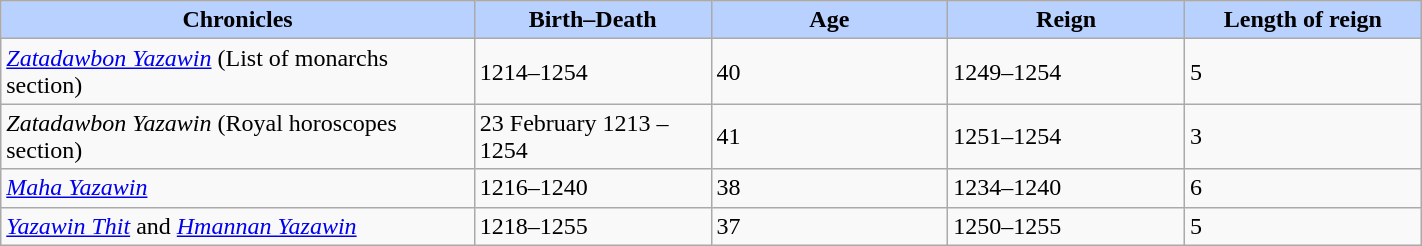<table width=75% class="wikitable">
<tr>
<th style="background-color:#B9D1FF" width=20%>Chronicles</th>
<th style="background-color:#B9D1FF" width=10%>Birth–Death</th>
<th style="background-color:#B9D1FF" width=10%>Age</th>
<th style="background-color:#B9D1FF" width=10%>Reign</th>
<th style="background-color:#B9D1FF" width=10%>Length of reign</th>
</tr>
<tr>
<td><em><a href='#'>Zatadawbon Yazawin</a></em> (List of monarchs section)</td>
<td>1214–1254</td>
<td>40</td>
<td>1249–1254</td>
<td>5</td>
</tr>
<tr>
<td><em>Zatadawbon Yazawin</em> (Royal horoscopes section)</td>
<td>23 February 1213 – 1254</td>
<td>41</td>
<td>1251–1254</td>
<td>3</td>
</tr>
<tr>
<td><em><a href='#'>Maha Yazawin</a></em></td>
<td>1216–1240</td>
<td>38</td>
<td>1234–1240</td>
<td>6</td>
</tr>
<tr>
<td><em><a href='#'>Yazawin Thit</a></em> and <em><a href='#'>Hmannan Yazawin</a></em></td>
<td>1218–1255</td>
<td>37</td>
<td>1250–1255</td>
<td>5</td>
</tr>
</table>
